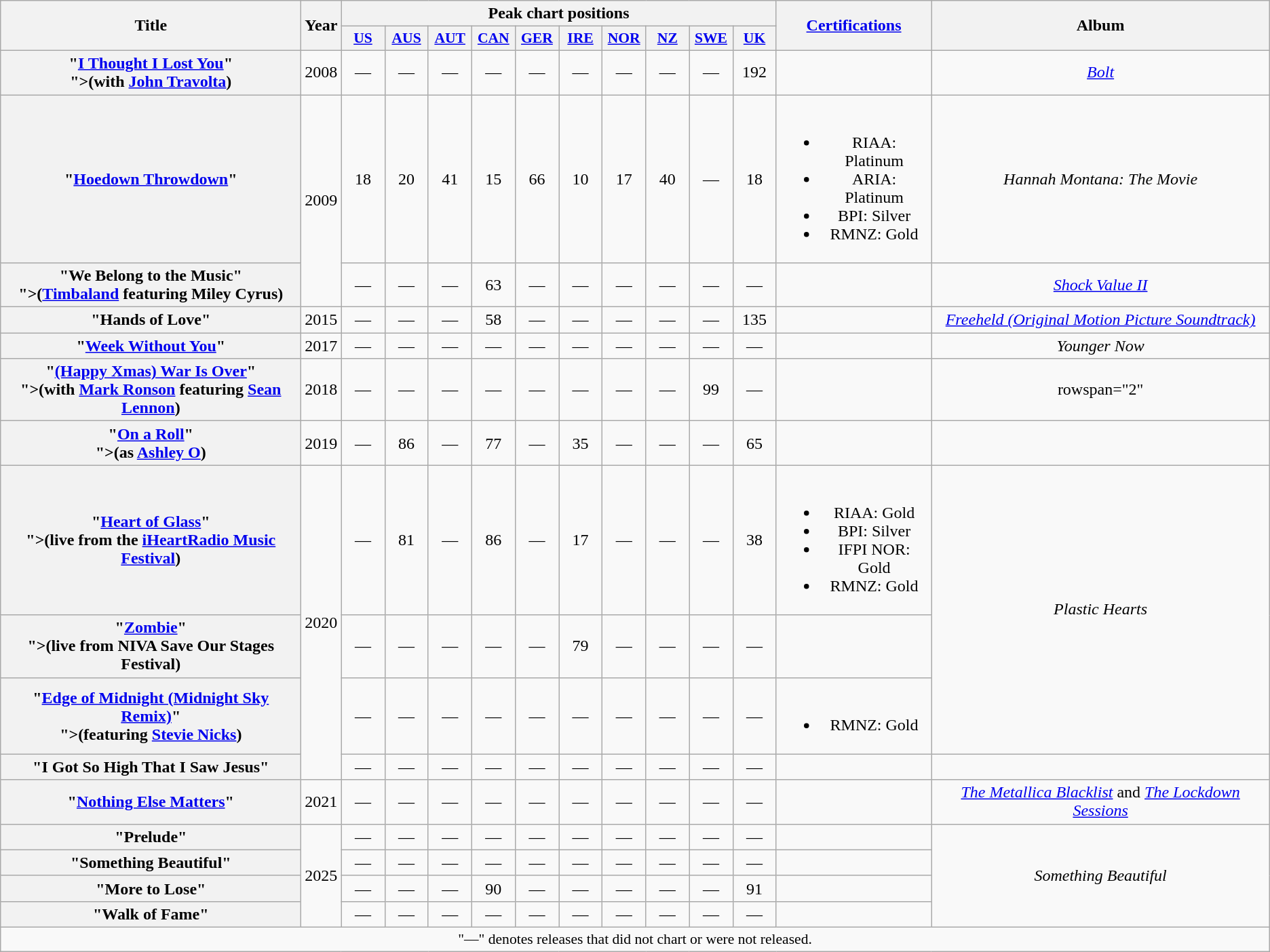<table class="wikitable plainrowheaders" style="text-align:center;">
<tr>
<th scope="col" rowspan="2" style="width:18em;">Title</th>
<th scope="col" rowspan="2">Year</th>
<th scope="col" colspan="10">Peak chart positions</th>
<th scope="col" rowspan="2"><a href='#'>Certifications</a></th>
<th scope="col" rowspan="2">Album</th>
</tr>
<tr>
<th scope="col" style="width:2.5em;font-size:90%;"><a href='#'>US</a><br></th>
<th scope="col" style="width:2.5em;font-size:90%;"><a href='#'>AUS</a><br></th>
<th scope="col" style="width:2.5em;font-size:90%;"><a href='#'>AUT</a><br></th>
<th scope="col" style="width:2.5em;font-size:90%;"><a href='#'>CAN</a><br></th>
<th scope="col" style="width:2.5em;font-size:90%;"><a href='#'>GER</a><br></th>
<th scope="col" style="width:2.5em;font-size:90%;"><a href='#'>IRE</a><br></th>
<th scope="col" style="width:2.5em;font-size:90%;"><a href='#'>NOR</a><br></th>
<th scope="col" style="width:2.5em;font-size:90%;"><a href='#'>NZ</a><br></th>
<th scope="col" style="width:2.5em;font-size:90%;"><a href='#'>SWE</a><br></th>
<th scope="col" style="width:2.5em;font-size:90%;"><a href='#'>UK</a><br></th>
</tr>
<tr>
<th scope="row">"<a href='#'>I Thought I Lost You</a>"<br><span>">(with <a href='#'>John Travolta</a>)</span></th>
<td>2008</td>
<td>—</td>
<td>—</td>
<td>—</td>
<td>—</td>
<td>—</td>
<td>—</td>
<td>—</td>
<td>—</td>
<td>—</td>
<td>192</td>
<td></td>
<td><em><a href='#'>Bolt</a></em></td>
</tr>
<tr>
<th scope="row">"<a href='#'>Hoedown Throwdown</a>"</th>
<td rowspan="2">2009</td>
<td>18</td>
<td>20</td>
<td>41</td>
<td>15</td>
<td>66</td>
<td>10</td>
<td>17</td>
<td>40</td>
<td>—</td>
<td>18</td>
<td><br><ul><li>RIAA: Platinum</li><li>ARIA: Platinum</li><li>BPI: Silver</li><li>RMNZ: Gold</li></ul></td>
<td><em>Hannah Montana: The Movie</em></td>
</tr>
<tr>
<th scope="row">"We Belong to the Music"<br><span>">(<a href='#'>Timbaland</a> featuring Miley Cyrus)</span></th>
<td>—</td>
<td>—</td>
<td>—</td>
<td>63</td>
<td>—</td>
<td>—</td>
<td>—</td>
<td>—</td>
<td>—</td>
<td>—</td>
<td></td>
<td><em><a href='#'>Shock Value II</a></em></td>
</tr>
<tr>
<th scope="row">"Hands of Love"</th>
<td>2015</td>
<td>—</td>
<td>—</td>
<td>—</td>
<td>58</td>
<td>—</td>
<td>—</td>
<td>—</td>
<td>—</td>
<td>—</td>
<td>135</td>
<td></td>
<td><em><a href='#'>Freeheld (Original Motion Picture Soundtrack)</a></em></td>
</tr>
<tr>
<th scope="row">"<a href='#'>Week Without You</a>"</th>
<td>2017</td>
<td>—</td>
<td>—</td>
<td>—</td>
<td>—</td>
<td>—</td>
<td>—</td>
<td>—</td>
<td>—</td>
<td>—</td>
<td>—</td>
<td></td>
<td><em>Younger Now</em></td>
</tr>
<tr>
<th scope="row">"<a href='#'>(Happy Xmas) War Is Over</a>"<br><span>">(with <a href='#'>Mark Ronson</a> featuring <a href='#'>Sean Lennon</a>)</span></th>
<td>2018</td>
<td>—</td>
<td>—</td>
<td>—</td>
<td>—</td>
<td>—</td>
<td>—</td>
<td>—</td>
<td>—</td>
<td>99</td>
<td>—</td>
<td></td>
<td>rowspan="2" </td>
</tr>
<tr>
<th scope="row">"<a href='#'>On a Roll</a>"  <br><span>">(as <a href='#'>Ashley O</a>)</span></th>
<td>2019</td>
<td>—</td>
<td>86</td>
<td>—</td>
<td>77</td>
<td>—</td>
<td>35</td>
<td>—</td>
<td>—</td>
<td>—</td>
<td>65</td>
<td></td>
</tr>
<tr>
<th scope="row">"<a href='#'>Heart of Glass</a>"<br><span>">(live from the <a href='#'>iHeartRadio Music Festival</a>)</span></th>
<td rowspan="4">2020</td>
<td>—</td>
<td>81</td>
<td>—</td>
<td>86</td>
<td>—</td>
<td>17</td>
<td>—</td>
<td>—</td>
<td>—</td>
<td>38</td>
<td><br><ul><li>RIAA: Gold</li><li>BPI: Silver</li><li>IFPI NOR: Gold</li><li>RMNZ: Gold</li></ul></td>
<td rowspan="3"><em>Plastic Hearts</em></td>
</tr>
<tr>
<th scope="row">"<a href='#'>Zombie</a>"<br><span>">(live from NIVA Save Our Stages Festival)</span></th>
<td>—</td>
<td>—</td>
<td>—</td>
<td>—</td>
<td>—</td>
<td>79</td>
<td>—</td>
<td>—</td>
<td>—</td>
<td>—</td>
<td></td>
</tr>
<tr>
<th scope="row">"<a href='#'>Edge of Midnight (Midnight Sky Remix)</a>"<br><span>">(featuring <a href='#'>Stevie Nicks</a>)</span></th>
<td>—</td>
<td>—</td>
<td>—</td>
<td>—</td>
<td>—</td>
<td>—</td>
<td>—</td>
<td>—</td>
<td>—</td>
<td>—</td>
<td><br><ul><li>RMNZ: Gold</li></ul></td>
</tr>
<tr>
<th scope="row">"I Got So High That I Saw Jesus" <br></th>
<td>—</td>
<td>—</td>
<td>—</td>
<td>—</td>
<td>—</td>
<td>—</td>
<td>—</td>
<td>—</td>
<td>—</td>
<td>—</td>
<td></td>
<td></td>
</tr>
<tr>
<th scope="row">"<a href='#'>Nothing Else Matters</a>"<br></th>
<td>2021</td>
<td>—</td>
<td>—</td>
<td>—</td>
<td>—</td>
<td>—</td>
<td>—</td>
<td>—</td>
<td>—</td>
<td>—</td>
<td>—</td>
<td></td>
<td><em><a href='#'>The Metallica Blacklist</a></em> and <em><a href='#'>The Lockdown Sessions</a></em></td>
</tr>
<tr>
<th scope="row">"Prelude"</th>
<td rowspan="4">2025</td>
<td>—</td>
<td>—</td>
<td>—</td>
<td>—</td>
<td>—</td>
<td>—</td>
<td>—</td>
<td>—</td>
<td>—</td>
<td>—</td>
<td></td>
<td rowspan="4"><em>Something Beautiful</em></td>
</tr>
<tr>
<th scope="row">"Something Beautiful"</th>
<td>—</td>
<td>—</td>
<td>—</td>
<td>—</td>
<td>—</td>
<td>—</td>
<td>—</td>
<td>—</td>
<td>—</td>
<td>—</td>
<td></td>
</tr>
<tr>
<th scope="row">"More to Lose"</th>
<td>—</td>
<td>—</td>
<td>—</td>
<td>90</td>
<td>—</td>
<td>—</td>
<td>—</td>
<td>—</td>
<td>—</td>
<td>91</td>
<td></td>
</tr>
<tr>
<th scope="row">"Walk of Fame"<br></th>
<td>—</td>
<td>—</td>
<td>—</td>
<td>—</td>
<td>—</td>
<td>—</td>
<td>—</td>
<td>—</td>
<td>—</td>
<td>—</td>
<td></td>
</tr>
<tr>
<td colspan="14" style="font-size:90%;">"—" denotes releases that did not chart or were not released.</td>
</tr>
</table>
